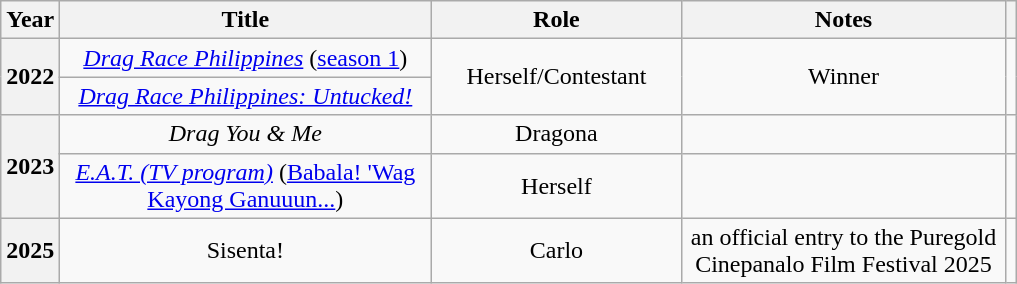<table class="wikitable plainrowheaders" style="text-align:center;">
<tr>
<th scope="col">Year</th>
<th scope="col" style="width: 15em; class="unsortable">Title</th>
<th scope="col" style="width: 10em; class="unsortable">Role</th>
<th scope="col" style="width: 13em; class="unsortable">Notes</th>
<th scope="col" class="unsortable"></th>
</tr>
<tr>
<th rowspan="2" scope="row">2022</th>
<td><em><a href='#'>Drag Race Philippines</a></em> (<a href='#'>season 1</a>)</td>
<td rowspan="2">Herself/Contestant</td>
<td rowspan="2">Winner</td>
<td rowspan="2"></td>
</tr>
<tr>
<td><em><a href='#'>Drag Race Philippines: Untucked!</a></em></td>
</tr>
<tr>
<th rowspan="2" scope="row">2023</th>
<td><em>Drag You & Me</em></td>
<td>Dragona</td>
<td></td>
<td></td>
</tr>
<tr>
<td><em><a href='#'>E.A.T. (TV program)</a></em> (<a href='#'>Babala! 'Wag Kayong Ganuuun...</a>)</td>
<td>Herself</td>
<td></td>
<td></td>
</tr>
<tr>
<th>2025</th>
<td>Sisenta!</td>
<td>Carlo</td>
<td>an official entry to the Puregold Cinepanalo Film Festival 2025</td>
<td></td>
</tr>
</table>
